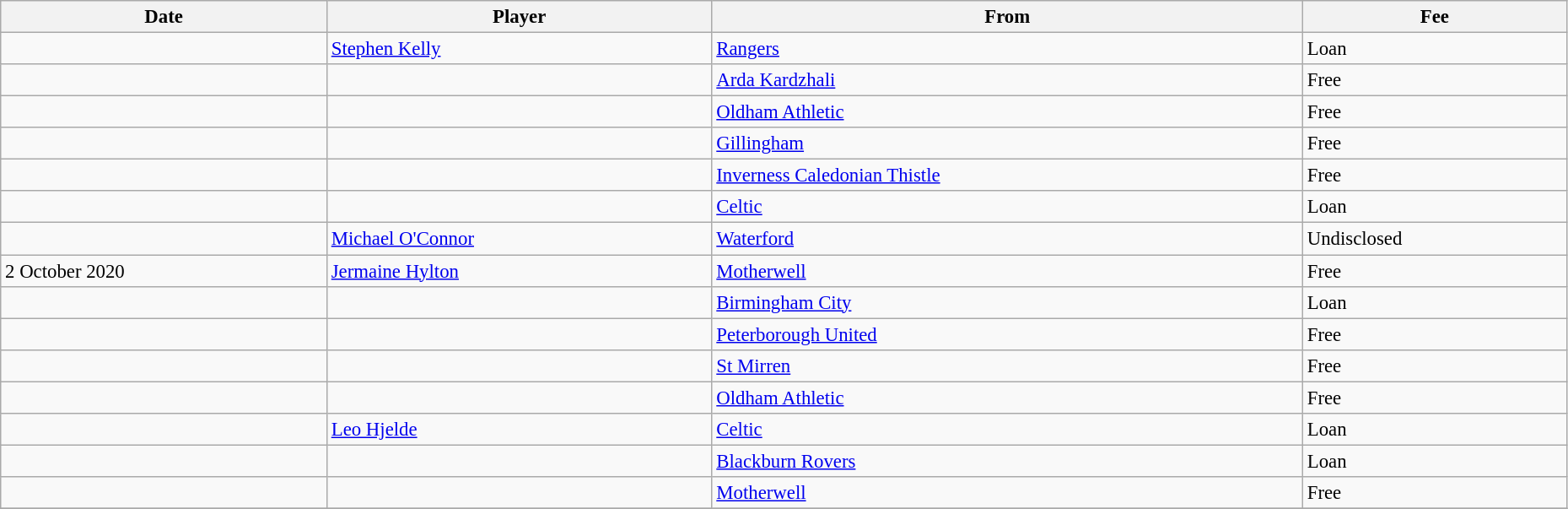<table class="wikitable" style="text-align:center; font-size:95%;width:98%; text-align:left">
<tr>
<th><strong>Date</strong></th>
<th><strong>Player</strong></th>
<th><strong>From</strong></th>
<th><strong>Fee</strong></th>
</tr>
<tr>
<td></td>
<td> <a href='#'>Stephen Kelly</a></td>
<td> <a href='#'>Rangers</a></td>
<td>Loan</td>
</tr>
<tr>
<td></td>
<td> </td>
<td> <a href='#'>Arda Kardzhali</a></td>
<td>Free</td>
</tr>
<tr>
<td></td>
<td> </td>
<td> <a href='#'>Oldham Athletic</a></td>
<td>Free</td>
</tr>
<tr>
<td></td>
<td> </td>
<td> <a href='#'>Gillingham</a></td>
<td>Free</td>
</tr>
<tr>
<td></td>
<td> </td>
<td> <a href='#'>Inverness Caledonian Thistle</a></td>
<td>Free</td>
</tr>
<tr>
<td></td>
<td> </td>
<td> <a href='#'>Celtic</a></td>
<td>Loan</td>
</tr>
<tr>
<td></td>
<td> <a href='#'>Michael O'Connor</a></td>
<td> <a href='#'>Waterford</a></td>
<td>Undisclosed</td>
</tr>
<tr>
<td>2 October 2020</td>
<td> <a href='#'>Jermaine Hylton</a></td>
<td> <a href='#'>Motherwell</a></td>
<td>Free</td>
</tr>
<tr>
<td></td>
<td> </td>
<td> <a href='#'>Birmingham City</a></td>
<td>Loan</td>
</tr>
<tr>
<td></td>
<td> </td>
<td> <a href='#'>Peterborough United</a></td>
<td>Free</td>
</tr>
<tr>
<td></td>
<td> </td>
<td> <a href='#'>St Mirren</a></td>
<td>Free</td>
</tr>
<tr>
<td></td>
<td> </td>
<td> <a href='#'>Oldham Athletic</a></td>
<td>Free</td>
</tr>
<tr>
<td></td>
<td> <a href='#'>Leo Hjelde</a></td>
<td> <a href='#'>Celtic</a></td>
<td>Loan</td>
</tr>
<tr>
<td></td>
<td> </td>
<td> <a href='#'>Blackburn Rovers</a></td>
<td>Loan</td>
</tr>
<tr>
<td></td>
<td> </td>
<td> <a href='#'>Motherwell</a></td>
<td>Free</td>
</tr>
<tr>
</tr>
</table>
